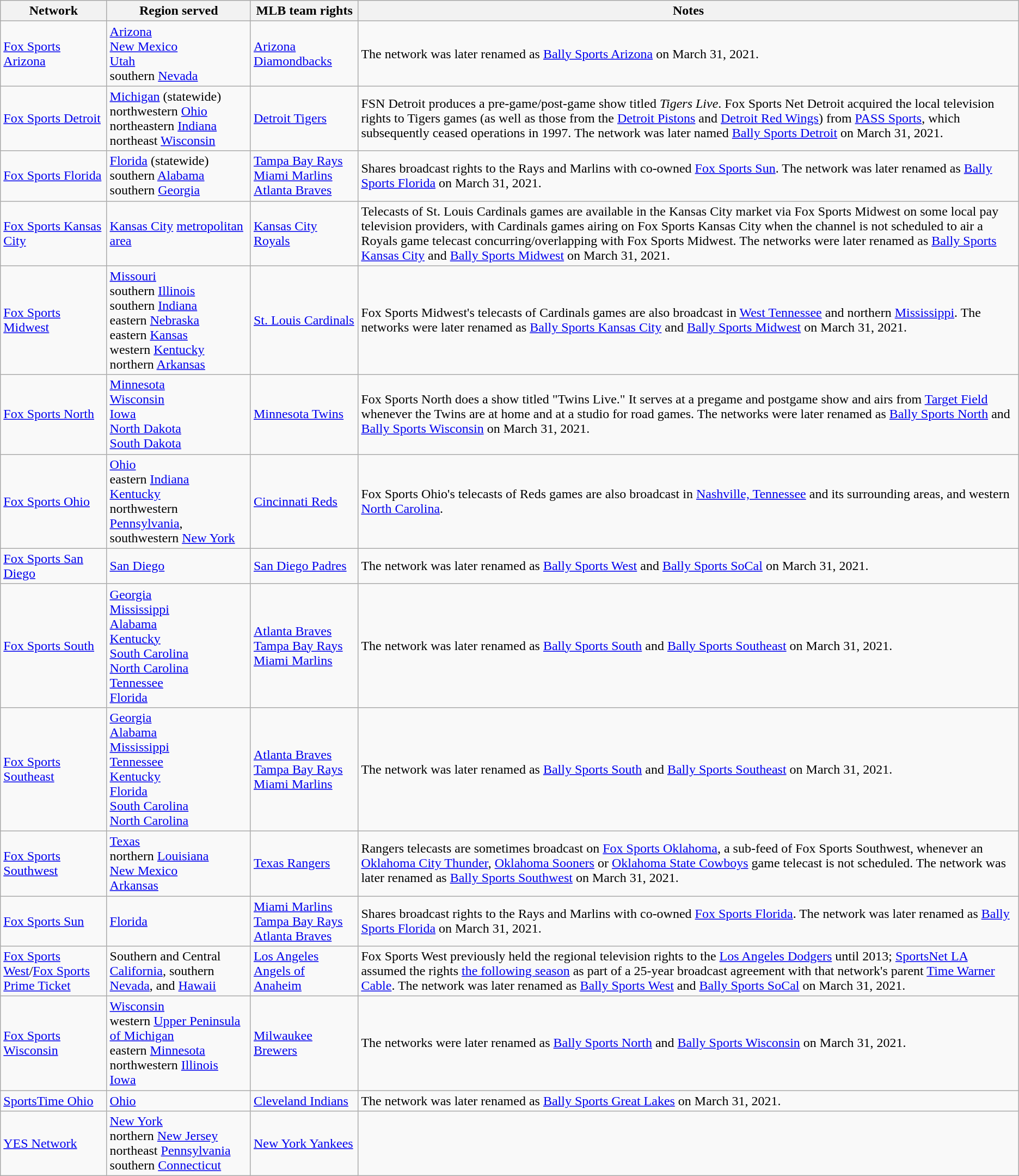<table class="wikitable">
<tr>
<th>Network</th>
<th>Region served</th>
<th>MLB team rights</th>
<th>Notes</th>
</tr>
<tr>
<td><a href='#'>Fox Sports Arizona</a></td>
<td><a href='#'>Arizona</a><br><a href='#'>New Mexico</a><br><a href='#'>Utah</a><br>southern <a href='#'>Nevada</a></td>
<td><a href='#'>Arizona Diamondbacks</a></td>
<td>The network was later renamed as <a href='#'>Bally Sports Arizona</a> on March 31, 2021.</td>
</tr>
<tr>
<td><a href='#'>Fox Sports Detroit</a></td>
<td><a href='#'>Michigan</a> (statewide)<br>northwestern <a href='#'>Ohio</a><br>northeastern <a href='#'>Indiana</a><br>northeast <a href='#'>Wisconsin</a></td>
<td><a href='#'>Detroit Tigers</a></td>
<td>FSN Detroit produces a pre-game/post-game show titled <em>Tigers Live</em>. Fox Sports Net Detroit acquired the local television rights to Tigers games (as well as those from the <a href='#'>Detroit Pistons</a> and <a href='#'>Detroit Red Wings</a>) from <a href='#'>PASS Sports</a>, which subsequently ceased operations in 1997. The network was later named <a href='#'>Bally Sports Detroit</a> on March 31, 2021.</td>
</tr>
<tr>
<td><a href='#'>Fox Sports Florida</a></td>
<td><a href='#'>Florida</a> (statewide)<br>southern <a href='#'>Alabama</a><br>southern <a href='#'>Georgia</a></td>
<td><a href='#'>Tampa Bay Rays</a><br><a href='#'>Miami Marlins</a><br><a href='#'>Atlanta Braves</a></td>
<td>Shares broadcast rights to the Rays and Marlins with co-owned <a href='#'>Fox Sports Sun</a>. The network was later renamed as <a href='#'>Bally Sports Florida</a> on March 31, 2021.</td>
</tr>
<tr>
<td><a href='#'>Fox Sports Kansas City</a></td>
<td><a href='#'>Kansas City</a> <a href='#'>metropolitan area</a></td>
<td><a href='#'>Kansas City Royals</a></td>
<td>Telecasts of St. Louis Cardinals games are available in the Kansas City market via Fox Sports Midwest on some local pay television providers, with Cardinals games airing on Fox Sports Kansas City when the channel is not scheduled to air a Royals game telecast concurring/overlapping with Fox Sports Midwest. The networks were later renamed as <a href='#'>Bally Sports Kansas City</a> and <a href='#'>Bally Sports Midwest</a> on March 31, 2021.</td>
</tr>
<tr>
<td><a href='#'>Fox Sports Midwest</a></td>
<td><a href='#'>Missouri</a><br>southern <a href='#'>Illinois</a><br>southern <a href='#'>Indiana</a><br>eastern <a href='#'>Nebraska</a><br>eastern <a href='#'>Kansas</a><br>western <a href='#'>Kentucky</a><br>northern <a href='#'>Arkansas</a></td>
<td><a href='#'>St. Louis Cardinals</a></td>
<td>Fox Sports Midwest's telecasts of Cardinals games are also broadcast in <a href='#'>West Tennessee</a> and northern <a href='#'>Mississippi</a>. The networks were later renamed as <a href='#'>Bally Sports Kansas City</a> and <a href='#'>Bally Sports Midwest</a> on March 31, 2021.</td>
</tr>
<tr>
<td><a href='#'>Fox Sports North</a></td>
<td><a href='#'>Minnesota</a><br><a href='#'>Wisconsin</a><br><a href='#'>Iowa</a><br><a href='#'>North Dakota</a><br><a href='#'>South Dakota</a></td>
<td><a href='#'>Minnesota Twins</a></td>
<td>Fox Sports North does a show titled "Twins Live."  It serves at a pregame and postgame show and airs from <a href='#'>Target Field</a> whenever the Twins are at home and at a studio for road games. The networks were later renamed as <a href='#'>Bally Sports North</a> and <a href='#'>Bally Sports Wisconsin</a> on March 31, 2021.</td>
</tr>
<tr>
<td><a href='#'>Fox Sports Ohio</a></td>
<td><a href='#'>Ohio</a><br>eastern <a href='#'>Indiana</a><br><a href='#'>Kentucky</a><br>northwestern <a href='#'>Pennsylvania</a>, southwestern <a href='#'>New York</a></td>
<td><a href='#'>Cincinnati Reds</a></td>
<td>Fox Sports Ohio's telecasts of Reds games are also broadcast in <a href='#'>Nashville, Tennessee</a> and its surrounding areas, and western <a href='#'>North Carolina</a>.</td>
</tr>
<tr>
<td><a href='#'>Fox Sports San Diego</a></td>
<td><a href='#'>San Diego</a></td>
<td><a href='#'>San Diego Padres</a></td>
<td>The network was later renamed as <a href='#'>Bally Sports West</a> and <a href='#'>Bally Sports SoCal</a> on March 31, 2021.</td>
</tr>
<tr>
<td><a href='#'>Fox Sports South</a></td>
<td><a href='#'>Georgia</a><br><a href='#'>Mississippi</a><br><a href='#'>Alabama</a><br><a href='#'>Kentucky</a><br><a href='#'>South Carolina</a><br><a href='#'>North Carolina</a><br><a href='#'>Tennessee</a><br><a href='#'>Florida</a></td>
<td><a href='#'>Atlanta Braves</a><br><a href='#'>Tampa Bay Rays</a><br><a href='#'>Miami Marlins</a></td>
<td>The network was later renamed as <a href='#'>Bally Sports South</a> and <a href='#'>Bally Sports Southeast</a> on March 31, 2021.</td>
</tr>
<tr>
<td><a href='#'>Fox Sports Southeast</a></td>
<td><a href='#'>Georgia</a><br><a href='#'>Alabama</a><br><a href='#'>Mississippi</a><br><a href='#'>Tennessee</a><br><a href='#'>Kentucky</a><br><a href='#'>Florida</a><br><a href='#'>South Carolina</a><br><a href='#'>North Carolina</a></td>
<td><a href='#'>Atlanta Braves</a><br><a href='#'>Tampa Bay Rays</a><br><a href='#'>Miami Marlins</a></td>
<td>The network was later renamed as <a href='#'>Bally Sports South</a> and <a href='#'>Bally Sports Southeast</a> on March 31, 2021.</td>
</tr>
<tr>
<td><a href='#'>Fox Sports Southwest</a></td>
<td><a href='#'>Texas</a><br>northern <a href='#'>Louisiana</a><br><a href='#'>New Mexico</a><br><a href='#'>Arkansas</a></td>
<td><a href='#'>Texas Rangers</a></td>
<td>Rangers telecasts are sometimes broadcast on <a href='#'>Fox Sports Oklahoma</a>, a sub-feed of Fox Sports Southwest, whenever an <a href='#'>Oklahoma City Thunder</a>, <a href='#'>Oklahoma Sooners</a> or <a href='#'>Oklahoma State Cowboys</a> game telecast is not scheduled. The network was later renamed as <a href='#'>Bally Sports Southwest</a> on March 31, 2021.</td>
</tr>
<tr>
<td><a href='#'>Fox Sports Sun</a></td>
<td><a href='#'>Florida</a></td>
<td><a href='#'>Miami Marlins</a><br><a href='#'>Tampa Bay Rays</a><br><a href='#'>Atlanta Braves</a></td>
<td>Shares broadcast rights to the Rays and Marlins with co-owned <a href='#'>Fox Sports Florida</a>. The network was later renamed as <a href='#'>Bally Sports Florida</a> on March 31, 2021.</td>
</tr>
<tr>
<td><a href='#'>Fox Sports West</a>/<a href='#'>Fox Sports Prime Ticket</a></td>
<td>Southern and Central <a href='#'>California</a>, southern <a href='#'>Nevada</a>, and <a href='#'>Hawaii</a></td>
<td><a href='#'>Los Angeles Angels of Anaheim</a></td>
<td>Fox Sports West previously held the regional television rights to the <a href='#'>Los Angeles Dodgers</a> until 2013; <a href='#'>SportsNet LA</a> assumed the rights <a href='#'>the following season</a> as part of a 25-year broadcast agreement with that network's parent <a href='#'>Time Warner Cable</a>. The network was later renamed as <a href='#'>Bally Sports West</a> and <a href='#'>Bally Sports SoCal</a> on March 31, 2021.</td>
</tr>
<tr>
<td><a href='#'>Fox Sports Wisconsin</a></td>
<td><a href='#'>Wisconsin</a><br>western <a href='#'>Upper Peninsula of Michigan</a><br>eastern <a href='#'>Minnesota</a><br>northwestern <a href='#'>Illinois</a><br><a href='#'>Iowa</a></td>
<td><a href='#'>Milwaukee Brewers</a></td>
<td>The networks were later renamed as <a href='#'>Bally Sports North</a> and <a href='#'>Bally Sports Wisconsin</a> on March 31, 2021.</td>
</tr>
<tr>
<td><a href='#'>SportsTime Ohio</a></td>
<td><a href='#'>Ohio</a></td>
<td><a href='#'>Cleveland Indians</a></td>
<td>The network was later renamed as <a href='#'>Bally Sports Great Lakes</a> on March 31, 2021.</td>
</tr>
<tr>
<td><a href='#'>YES Network</a></td>
<td><a href='#'>New York</a><br>northern <a href='#'>New Jersey</a><br>northeast <a href='#'>Pennsylvania</a><br>southern <a href='#'>Connecticut</a></td>
<td><a href='#'>New York Yankees</a></td>
<td></td>
</tr>
</table>
